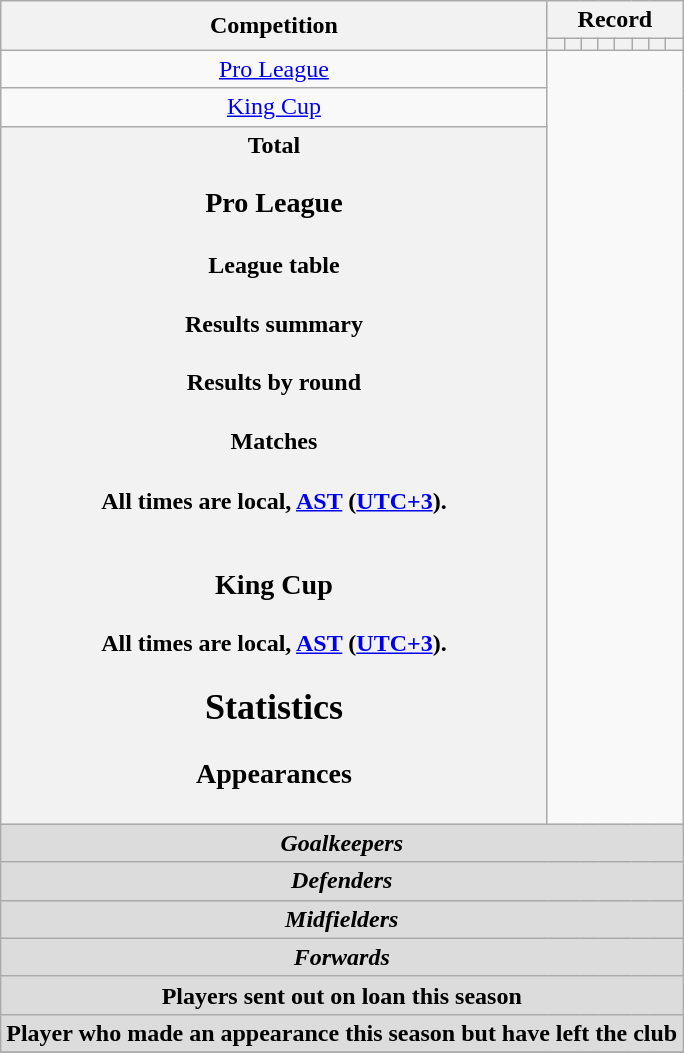<table class="wikitable" style="text-align: center">
<tr>
<th rowspan=2>Competition</th>
<th colspan=8>Record</th>
</tr>
<tr>
<th></th>
<th></th>
<th></th>
<th></th>
<th></th>
<th></th>
<th></th>
<th></th>
</tr>
<tr>
<td><a href='#'>Pro League</a><br></td>
</tr>
<tr>
<td><a href='#'>King Cup</a><br></td>
</tr>
<tr>
<th>Total<br>
<h3>Pro League</h3><h4>League table</h4><h4>Results summary</h4>
<h4>Results by round</h4><h4>Matches</h4>All times are local, <a href='#'>AST</a> (<a href='#'>UTC+3</a>).<br>


<br>




























<h3>King Cup</h3>
All times are local, <a href='#'>AST</a> (<a href='#'>UTC+3</a>).<br>
<h2>Statistics</h2><h3>Appearances</h3></th>
</tr>
<tr>
<th colspan=10 style=background:#dcdcdc; text-align:center><em>Goalkeepers</em><br>


</th>
</tr>
<tr>
<th colspan=10 style=background:#dcdcdc; text-align:center><em>Defenders</em><br>










</th>
</tr>
<tr>
<th colspan=10 style=background:#dcdcdc; text-align:center><em>Midfielders</em><br>











</th>
</tr>
<tr>
<th colspan=10 style=background:#dcdcdc; text-align:center><em>Forwards</em><br>
</th>
</tr>
<tr>
<th colspan=18 style=background:#dcdcdc; text-align:center>Players sent out on loan this season<br></th>
</tr>
<tr>
<th colspan=18 style=background:#dcdcdc; text-align:center>Player who made an appearance this season but have left the club<br>


</th>
</tr>
<tr>
</tr>
</table>
